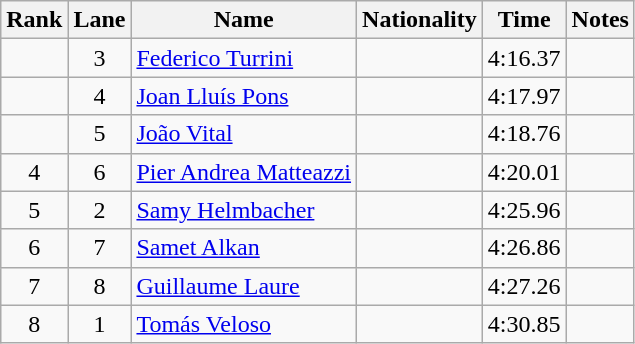<table class="wikitable sortable" style="text-align:center">
<tr>
<th>Rank</th>
<th>Lane</th>
<th>Name</th>
<th>Nationality</th>
<th>Time</th>
<th>Notes</th>
</tr>
<tr>
<td></td>
<td>3</td>
<td align="left"><a href='#'>Federico Turrini</a></td>
<td align="left"></td>
<td>4:16.37</td>
<td></td>
</tr>
<tr>
<td></td>
<td>4</td>
<td align="left"><a href='#'>Joan Lluís Pons</a></td>
<td align="left"></td>
<td>4:17.97</td>
<td></td>
</tr>
<tr>
<td></td>
<td>5</td>
<td align="left"><a href='#'>João Vital</a></td>
<td align="left"></td>
<td>4:18.76</td>
<td></td>
</tr>
<tr>
<td>4</td>
<td>6</td>
<td align="left"><a href='#'>Pier Andrea Matteazzi</a></td>
<td align="left"></td>
<td>4:20.01</td>
<td></td>
</tr>
<tr>
<td>5</td>
<td>2</td>
<td align="left"><a href='#'>Samy Helmbacher</a></td>
<td align="left"></td>
<td>4:25.96</td>
<td></td>
</tr>
<tr>
<td>6</td>
<td>7</td>
<td align="left"><a href='#'>Samet Alkan</a></td>
<td align="left"></td>
<td>4:26.86</td>
<td></td>
</tr>
<tr>
<td>7</td>
<td>8</td>
<td align="left"><a href='#'>Guillaume Laure</a></td>
<td align="left"></td>
<td>4:27.26</td>
<td></td>
</tr>
<tr>
<td>8</td>
<td>1</td>
<td align="left"><a href='#'>Tomás Veloso</a></td>
<td align="left"></td>
<td>4:30.85</td>
<td></td>
</tr>
</table>
